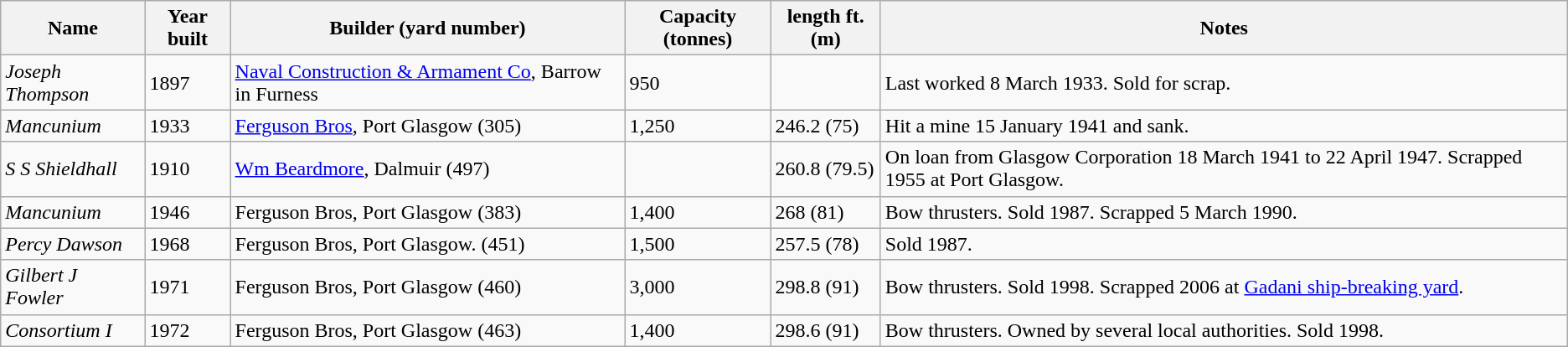<table class="wikitable">
<tr>
<th>Name</th>
<th>Year built</th>
<th>Builder (yard number)</th>
<th>Capacity (tonnes)</th>
<th>length ft. (m)</th>
<th class="unsortable">Notes</th>
</tr>
<tr>
<td><em>Joseph Thompson</em></td>
<td>1897</td>
<td><a href='#'>Naval Construction & Armament Co</a>, Barrow in Furness</td>
<td>950</td>
<td></td>
<td>Last worked 8 March 1933. Sold for scrap.</td>
</tr>
<tr>
<td><em>Mancunium</em></td>
<td>1933</td>
<td><a href='#'>Ferguson Bros</a>, Port Glasgow (305)</td>
<td>1,250</td>
<td>246.2 (75)</td>
<td>Hit a mine 15 January 1941 and sank.</td>
</tr>
<tr>
<td><em>S S Shieldhall</em></td>
<td>1910</td>
<td><a href='#'>Wm Beardmore</a>, Dalmuir (497)</td>
<td></td>
<td>260.8 (79.5)</td>
<td>On loan from Glasgow Corporation 18 March 1941 to 22 April 1947. Scrapped 1955 at Port Glasgow.</td>
</tr>
<tr>
<td><em>Mancunium</em></td>
<td>1946</td>
<td>Ferguson Bros, Port Glasgow (383)</td>
<td>1,400</td>
<td>268 (81)</td>
<td>Bow thrusters. Sold 1987. Scrapped 5 March 1990.</td>
</tr>
<tr>
<td><em>Percy Dawson</em></td>
<td>1968</td>
<td>Ferguson Bros, Port Glasgow. (451)</td>
<td>1,500</td>
<td>257.5 (78)</td>
<td>Sold 1987.</td>
</tr>
<tr>
<td><em>Gilbert J Fowler</em></td>
<td>1971</td>
<td>Ferguson Bros, Port Glasgow (460)</td>
<td>3,000</td>
<td>298.8 (91)</td>
<td>Bow thrusters. Sold 1998. Scrapped 2006 at <a href='#'>Gadani ship-breaking yard</a>.</td>
</tr>
<tr>
<td><em>Consortium I</em></td>
<td>1972</td>
<td>Ferguson Bros, Port Glasgow (463)</td>
<td>1,400</td>
<td>298.6 (91)</td>
<td>Bow thrusters. Owned by several local authorities. Sold 1998.</td>
</tr>
</table>
